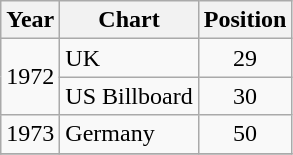<table class="wikitable">
<tr>
<th>Year</th>
<th>Chart</th>
<th>Position</th>
</tr>
<tr>
<td rowspan=2>1972</td>
<td>UK</td>
<td align="center">29</td>
</tr>
<tr>
<td>US Billboard</td>
<td align="center">30</td>
</tr>
<tr>
<td rowspan=1>1973</td>
<td>Germany</td>
<td align="center">50</td>
</tr>
<tr>
</tr>
</table>
